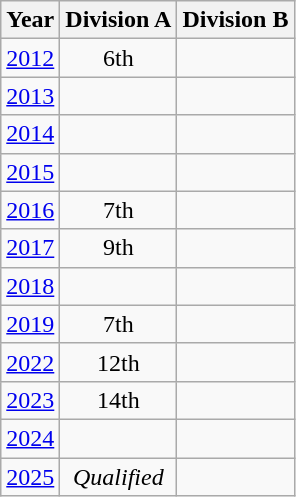<table class="wikitable" style="text-align:center">
<tr>
<th>Year</th>
<th>Division A</th>
<th>Division B</th>
</tr>
<tr>
<td><a href='#'>2012</a></td>
<td>6th</td>
<td></td>
</tr>
<tr>
<td><a href='#'>2013</a></td>
<td></td>
<td></td>
</tr>
<tr>
<td><a href='#'>2014</a></td>
<td></td>
<td></td>
</tr>
<tr>
<td><a href='#'>2015</a></td>
<td></td>
<td></td>
</tr>
<tr>
<td><a href='#'>2016</a></td>
<td>7th</td>
<td></td>
</tr>
<tr>
<td><a href='#'>2017</a></td>
<td>9th</td>
<td></td>
</tr>
<tr>
<td><a href='#'>2018</a></td>
<td></td>
<td></td>
</tr>
<tr>
<td><a href='#'>2019</a></td>
<td>7th</td>
<td></td>
</tr>
<tr>
<td><a href='#'>2022</a></td>
<td>12th</td>
<td></td>
</tr>
<tr>
<td><a href='#'>2023</a></td>
<td>14th</td>
<td></td>
</tr>
<tr>
<td><a href='#'>2024</a></td>
<td></td>
<td></td>
</tr>
<tr>
<td><a href='#'>2025</a></td>
<td><em>Qualified</em></td>
<td></td>
</tr>
</table>
